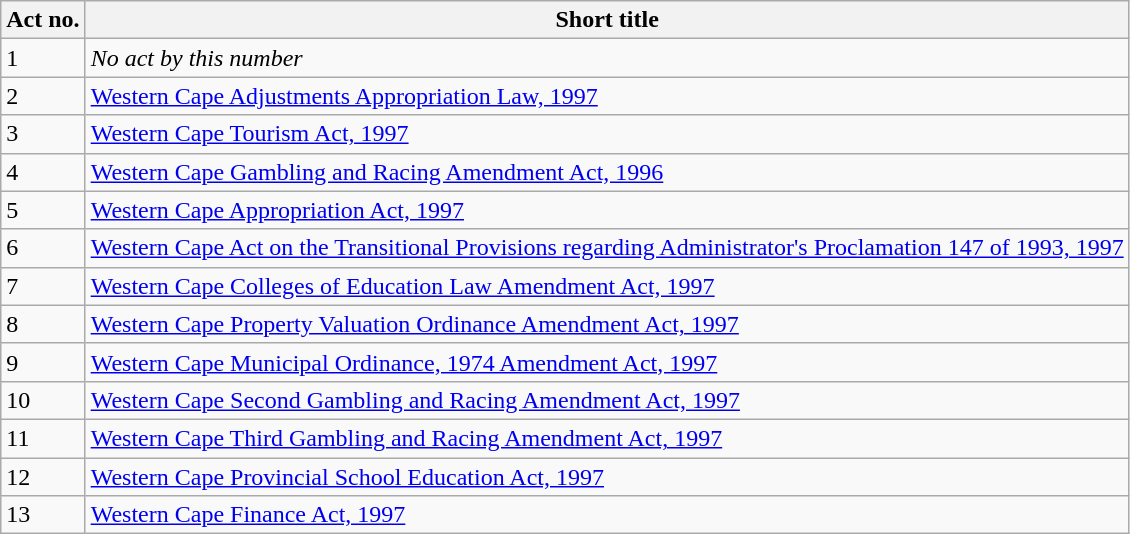<table class="wikitable">
<tr>
<th>Act no.</th>
<th>Short title</th>
</tr>
<tr>
<td>1</td>
<td><em>No act by this number</em></td>
</tr>
<tr>
<td>2</td>
<td><a href='#'>Western Cape Adjustments Appropriation Law, 1997</a></td>
</tr>
<tr>
<td>3</td>
<td><a href='#'>Western Cape Tourism Act, 1997</a></td>
</tr>
<tr>
<td>4</td>
<td><a href='#'>Western Cape Gambling and Racing Amendment Act, 1996</a></td>
</tr>
<tr>
<td>5</td>
<td><a href='#'>Western Cape Appropriation Act, 1997</a></td>
</tr>
<tr>
<td>6</td>
<td><a href='#'>Western Cape Act on the Transitional Provisions regarding Administrator's Proclamation 147 of 1993, 1997</a></td>
</tr>
<tr>
<td>7</td>
<td><a href='#'>Western Cape Colleges of Education Law Amendment Act, 1997</a></td>
</tr>
<tr>
<td>8</td>
<td><a href='#'>Western Cape Property Valuation Ordinance Amendment Act, 1997</a></td>
</tr>
<tr>
<td>9</td>
<td><a href='#'>Western Cape Municipal Ordinance, 1974 Amendment Act, 1997</a></td>
</tr>
<tr>
<td>10</td>
<td><a href='#'>Western Cape Second Gambling and Racing Amendment Act, 1997</a></td>
</tr>
<tr>
<td>11</td>
<td><a href='#'>Western Cape Third Gambling and Racing Amendment Act, 1997</a></td>
</tr>
<tr>
<td>12</td>
<td><a href='#'>Western Cape Provincial School Education Act, 1997</a></td>
</tr>
<tr>
<td>13</td>
<td><a href='#'>Western Cape Finance Act, 1997</a></td>
</tr>
</table>
